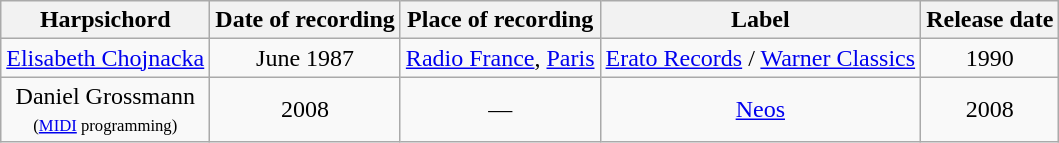<table class="wikitable">
<tr>
<th>Harpsichord</th>
<th>Date of recording</th>
<th>Place of recording</th>
<th>Label</th>
<th>Release date</th>
</tr>
<tr>
<td align="center"><a href='#'>Elisabeth Chojnacka</a></td>
<td align="center">June 1987</td>
<td align="center"><a href='#'>Radio France</a>, <a href='#'>Paris</a></td>
<td align="center"><a href='#'>Erato Records</a> / <a href='#'>Warner Classics</a></td>
<td align="center">1990</td>
</tr>
<tr>
<td align="center">Daniel Grossmann<br><small><small>(<a href='#'>MIDI</a> programming)</small></small></td>
<td align="center">2008</td>
<td align="center">—</td>
<td align="center"><a href='#'>Neos</a></td>
<td align="center">2008</td>
</tr>
</table>
